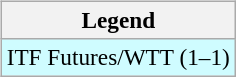<table>
<tr valign=top>
<td><br><table class="wikitable" style=font-size:97%>
<tr>
<th>Legend</th>
</tr>
<tr style="background:#cffcff;">
<td>ITF Futures/WTT (1–1)</td>
</tr>
</table>
</td>
<td></td>
</tr>
</table>
